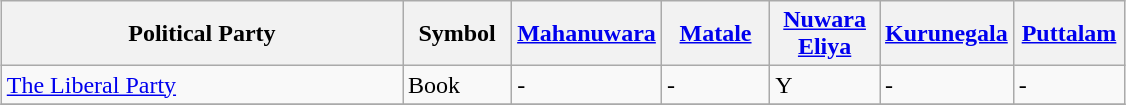<table class="wikitable" style="width:750px; margin: 1em auto 1em auto">
<tr>
<th width="40%">Political Party</th>
<th width="10%">Symbol</th>
<th width="10%"><a href='#'>Mahanuwara</a></th>
<th width="10%"><a href='#'>Matale</a></th>
<th width="10%"><a href='#'>Nuwara Eliya</a></th>
<th width="10%"><a href='#'>Kurunegala</a></th>
<th width="10%"><a href='#'>Puttalam</a></th>
</tr>
<tr>
<td><a href='#'>The Liberal Party</a></td>
<td>Book</td>
<td>-</td>
<td>-</td>
<td>Y</td>
<td>-</td>
<td>-</td>
</tr>
<tr>
</tr>
</table>
